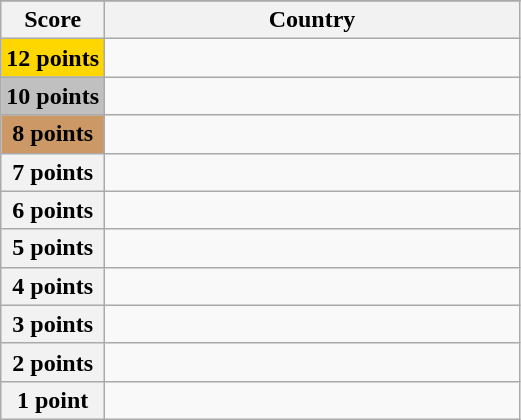<table class="wikitable">
<tr>
</tr>
<tr>
<th scope="col" width="20%">Score</th>
<th scope="col">Country</th>
</tr>
<tr>
<th scope="row" style="background:gold">12 points</th>
<td></td>
</tr>
<tr>
<th scope="row" style="background:silver">10 points</th>
<td></td>
</tr>
<tr>
<th scope="row" style="background:#CC9966">8 points</th>
<td></td>
</tr>
<tr>
<th scope="row">7 points</th>
<td></td>
</tr>
<tr>
<th scope="row">6 points</th>
<td></td>
</tr>
<tr>
<th scope="row">5 points</th>
<td></td>
</tr>
<tr>
<th scope="row">4 points</th>
<td></td>
</tr>
<tr>
<th scope="row">3 points</th>
<td></td>
</tr>
<tr>
<th scope="row">2 points</th>
<td></td>
</tr>
<tr>
<th scope="row">1 point</th>
<td></td>
</tr>
</table>
